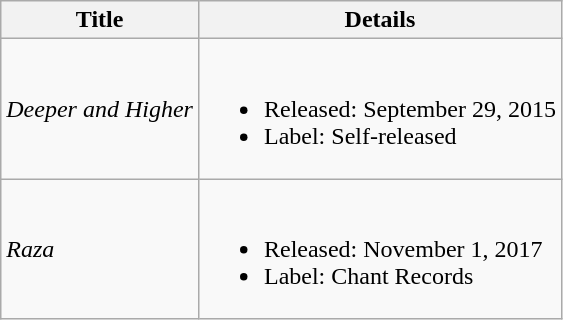<table class="wikitable">
<tr>
<th>Title</th>
<th>Details</th>
</tr>
<tr>
<td><em>Deeper and Higher</em></td>
<td><br><ul><li>Released: September 29, 2015</li><li>Label: Self-released</li></ul></td>
</tr>
<tr>
<td><em>Raza</em></td>
<td><br><ul><li>Released: November 1, 2017</li><li>Label: Chant Records</li></ul></td>
</tr>
</table>
